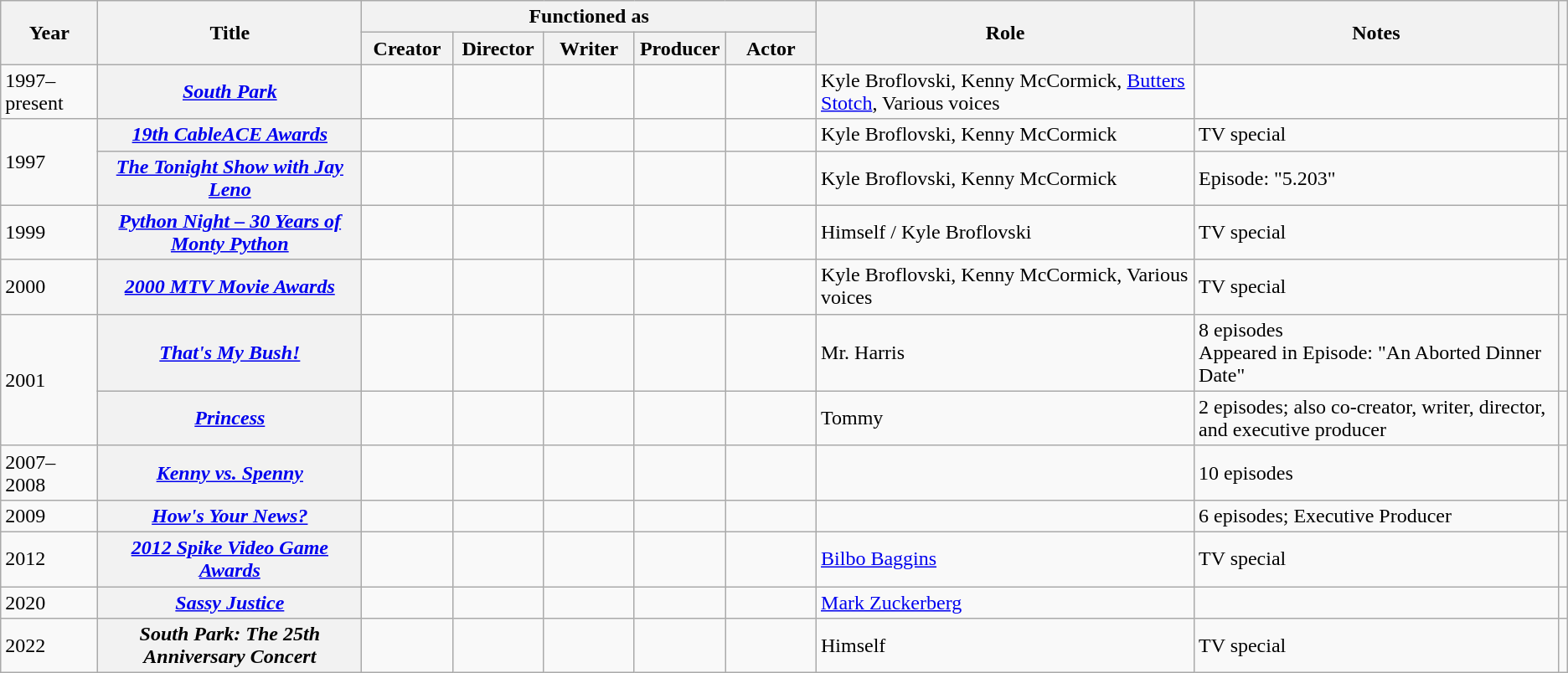<table class="wikitable plainrowheaders">
<tr>
<th scope="col" rowspan="2">Year</th>
<th scope="col" rowspan="2">Title</th>
<th scope="col" colspan="5">Functioned as</th>
<th scope="col" rowspan="2">Role</th>
<th scope="col" class="unsortable" rowspan="2">Notes</th>
<th scope="col" class="unsortable" rowspan="2"></th>
</tr>
<tr>
<th style="width:65px;">Creator</th>
<th style="width:65px;">Director</th>
<th style="width:65px;">Writer</th>
<th style="width:65px;">Producer</th>
<th style="width:65px;">Actor</th>
</tr>
<tr>
<td>1997–present</td>
<th scope=row><em><a href='#'>South Park</a></em></th>
<td></td>
<td></td>
<td></td>
<td></td>
<td></td>
<td>Kyle Broflovski, Kenny McCormick, <a href='#'>Butters Stotch</a>, Various voices</td>
<td></td>
<td style="text-align:center;"></td>
</tr>
<tr>
<td rowspan="2">1997</td>
<th scope=row><em><a href='#'>19th CableACE Awards</a></em></th>
<td></td>
<td></td>
<td></td>
<td></td>
<td></td>
<td>Kyle Broflovski, Kenny McCormick </td>
<td>TV special</td>
<td style="text-align:center;"></td>
</tr>
<tr>
<th scope=row><em><a href='#'>The Tonight Show with Jay Leno</a></em></th>
<td></td>
<td></td>
<td></td>
<td></td>
<td></td>
<td>Kyle Broflovski, Kenny McCormick </td>
<td>Episode: "5.203"</td>
<td style="text-align:center;"></td>
</tr>
<tr>
<td>1999</td>
<th scope=row><em><a href='#'>Python Night – 30 Years of Monty Python</a></em></th>
<td></td>
<td></td>
<td></td>
<td></td>
<td></td>
<td>Himself / Kyle Broflovski </td>
<td>TV special</td>
<td style="text-align:center;"></td>
</tr>
<tr>
<td>2000</td>
<th scope=row><em><a href='#'>2000 MTV Movie Awards</a></em></th>
<td></td>
<td></td>
<td></td>
<td></td>
<td></td>
<td>Kyle Broflovski, Kenny McCormick, Various voices</td>
<td>TV special</td>
<td style="text-align:center;"></td>
</tr>
<tr>
<td rowspan="2">2001</td>
<th scope=row><em><a href='#'>That's My Bush!</a></em></th>
<td></td>
<td></td>
<td></td>
<td></td>
<td></td>
<td>Mr. Harris</td>
<td>8 episodes<br>Appeared in Episode: "An Aborted Dinner Date"</td>
<td style="text-align:center;"></td>
</tr>
<tr>
<th scope=row><em><a href='#'>Princess</a></em></th>
<td></td>
<td></td>
<td></td>
<td></td>
<td></td>
<td>Tommy </td>
<td>2 episodes; also co-creator, writer, director, and executive producer</td>
<td style="text-align:center;"></td>
</tr>
<tr>
<td>2007–2008</td>
<th scope=row><em><a href='#'>Kenny vs. Spenny</a></em></th>
<td></td>
<td></td>
<td></td>
<td></td>
<td></td>
<td></td>
<td>10 episodes</td>
<td style="text-align:center;"></td>
</tr>
<tr>
<td>2009</td>
<th scope=row><em><a href='#'>How's Your News?</a></em></th>
<td></td>
<td></td>
<td></td>
<td></td>
<td></td>
<td></td>
<td>6 episodes; Executive Producer</td>
<td style="text-align:center;"></td>
</tr>
<tr>
<td>2012</td>
<th scope=row><em><a href='#'>2012 Spike Video Game Awards</a></em></th>
<td></td>
<td></td>
<td></td>
<td></td>
<td></td>
<td><a href='#'>Bilbo Baggins</a> </td>
<td>TV special</td>
<td style="text-align:center;"></td>
</tr>
<tr>
<td>2020</td>
<th scope=row><em><a href='#'>Sassy Justice</a></em></th>
<td></td>
<td></td>
<td></td>
<td></td>
<td></td>
<td><a href='#'>Mark Zuckerberg</a></td>
<td></td>
<td style="text-align:center;"></td>
</tr>
<tr>
<td>2022</td>
<th scope=row><em>South Park: The 25th Anniversary Concert</em></th>
<td></td>
<td></td>
<td></td>
<td></td>
<td></td>
<td>Himself</td>
<td>TV special</td>
<td style="text-align:center;"></td>
</tr>
</table>
